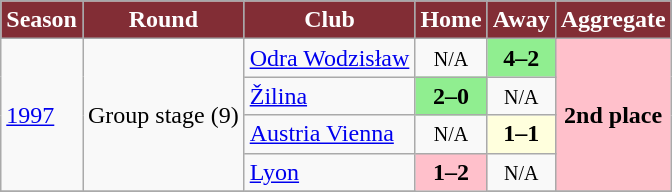<table class="wikitable" style="text-align: center;">
<tr>
<th style="background:#822d35;color:#fefefe;border:1px solid #a6a7a9">Season</th>
<th style="background:#822d35;color:#fefefe;border:1px solid #a6a7a9">Round</th>
<th style="background:#822d35;color:#fefefe;border:1px solid #a6a7a9">Club</th>
<th style="background:#822d35;color:#fefefe;border:1px solid #a6a7a9">Home</th>
<th style="background:#822d35;color:#fefefe;border:1px solid #a6a7a9">Away</th>
<th style="background:#822d35;color:#fefefe;border:1px solid #a6a7a9">Aggregate</th>
</tr>
<tr>
<td rowspan=4 align=left><a href='#'>1997</a></td>
<td rowspan=4 align=left>Group stage (9)</td>
<td align=left> <a href='#'>Odra Wodzisław</a></td>
<td><span><small>N/A</small></span></td>
<td bgcolor=lightgreen style="text-align:center;"><strong>4–2</strong></td>
<td rowspan="4" bgcolor=pink style="text-align:center;"><strong>2nd place</strong></td>
</tr>
<tr>
<td align=left> <a href='#'>Žilina</a></td>
<td bgcolor=lightgreen style="text-align:center;"><strong>2–0</strong></td>
<td><span><small>N/A</small></span></td>
</tr>
<tr>
<td align=left> <a href='#'>Austria Vienna</a></td>
<td><span><small>N/A</small></span></td>
<td bgcolor="#ffffdd"><strong>1–1</strong></td>
</tr>
<tr>
<td align=left> <a href='#'>Lyon</a></td>
<td rowspan="4" bgcolor=pink style="text-align:center;"><strong>1–2</strong></td>
<td><span><small>N/A</small></span></td>
</tr>
<tr>
</tr>
</table>
